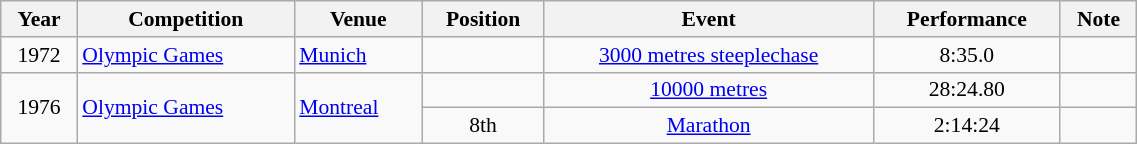<table class="wikitable" width=60% style="font-size:90%; text-align:center;">
<tr>
<th>Year</th>
<th>Competition</th>
<th>Venue</th>
<th>Position</th>
<th>Event</th>
<th>Performance</th>
<th>Note</th>
</tr>
<tr>
<td rowspan=1>1972</td>
<td rowspan=1 align=left><a href='#'>Olympic Games</a></td>
<td rowspan=1 align=left> <a href='#'>Munich</a></td>
<td></td>
<td><a href='#'>3000 metres steeplechase</a></td>
<td>8:35.0</td>
<td></td>
</tr>
<tr>
<td rowspan=2>1976</td>
<td rowspan=2 align=left><a href='#'>Olympic Games</a></td>
<td rowspan=2 align=left> <a href='#'>Montreal</a></td>
<td></td>
<td><a href='#'>10000 metres</a></td>
<td>28:24.80</td>
<td></td>
</tr>
<tr>
<td>8th</td>
<td><a href='#'>Marathon</a></td>
<td>2:14:24</td>
<td></td>
</tr>
</table>
